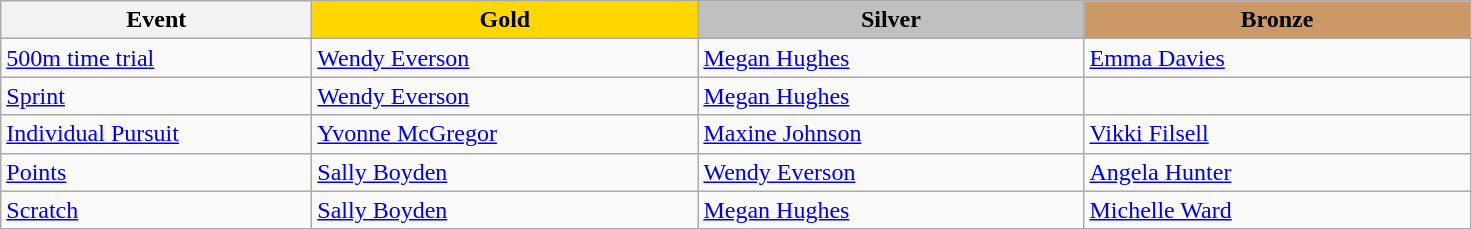<table class="wikitable" style="font-size: 100%">
<tr>
<th width=200>Event</th>
<th width=250 style="background-color: gold;">Gold</th>
<th width=250 style="background-color: silver;">Silver</th>
<th width=250 style="background-color: #cc9966;">Bronze</th>
</tr>
<tr>
<td><a href='#'>500m time trial</a></td>
<td><a href='#'>Wendy Everson</a></td>
<td><a href='#'>Megan Hughes</a></td>
<td><a href='#'>Emma Davies</a></td>
</tr>
<tr>
<td><a href='#'>Sprint</a></td>
<td><a href='#'>Wendy Everson</a></td>
<td><a href='#'>Megan Hughes</a></td>
<td></td>
</tr>
<tr>
<td><a href='#'>Individual Pursuit</a></td>
<td><a href='#'>Yvonne McGregor</a></td>
<td><a href='#'>Maxine Johnson</a></td>
<td><a href='#'>Vikki Filsell</a></td>
</tr>
<tr>
<td><a href='#'>Points</a></td>
<td><a href='#'>Sally Boyden</a></td>
<td><a href='#'>Wendy Everson</a></td>
<td><a href='#'>Angela Hunter</a></td>
</tr>
<tr>
<td><a href='#'>Scratch</a></td>
<td><a href='#'>Sally Boyden</a></td>
<td><a href='#'>Megan Hughes</a></td>
<td><a href='#'>Michelle Ward</a></td>
</tr>
</table>
